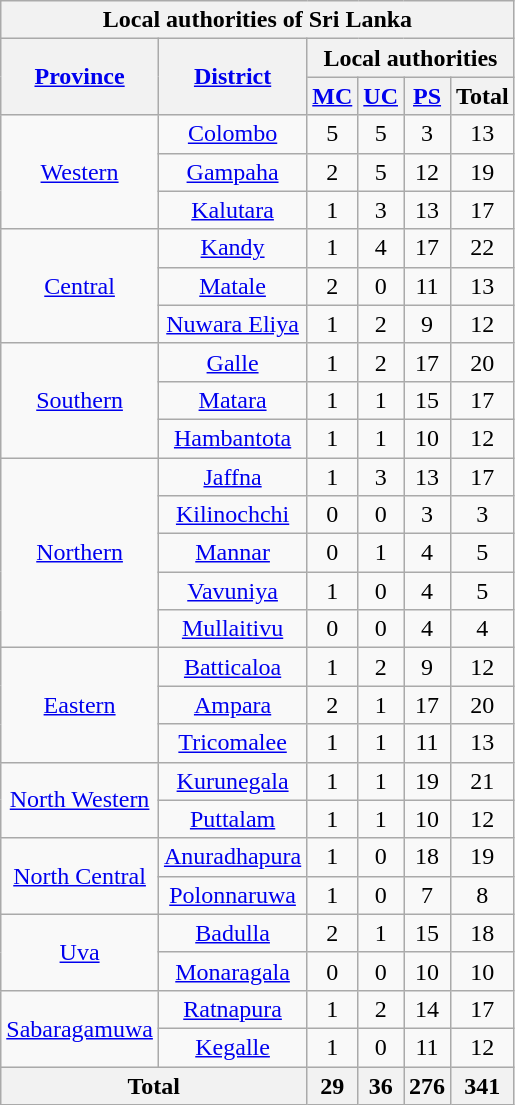<table class="wikitable sortable sticky-header-multi mw-collapsible" style="font-size:100%; text-align:center">
<tr>
<th colspan=6>Local authorities of Sri Lanka</th>
</tr>
<tr>
<th rowspan=2><a href='#'>Province</a></th>
<th rowspan=2><a href='#'>District</a></th>
<th colspan=4>Local authorities</th>
</tr>
<tr>
<th><a href='#'>MC</a></th>
<th><a href='#'>UC</a></th>
<th><a href='#'>PS</a></th>
<th>Total</th>
</tr>
<tr>
<td rowspan=3><a href='#'>Western</a></td>
<td><a href='#'>Colombo</a></td>
<td>5</td>
<td>5</td>
<td>3</td>
<td>13</td>
</tr>
<tr>
<td><a href='#'>Gampaha</a></td>
<td>2</td>
<td>5</td>
<td>12</td>
<td>19</td>
</tr>
<tr>
<td><a href='#'>Kalutara</a></td>
<td>1</td>
<td>3</td>
<td>13</td>
<td>17</td>
</tr>
<tr>
<td rowspan=3><a href='#'>Central</a></td>
<td><a href='#'>Kandy</a></td>
<td>1</td>
<td>4</td>
<td>17</td>
<td>22</td>
</tr>
<tr>
<td><a href='#'>Matale</a></td>
<td>2</td>
<td>0</td>
<td>11</td>
<td>13</td>
</tr>
<tr>
<td><a href='#'>Nuwara Eliya</a></td>
<td>1</td>
<td>2</td>
<td>9</td>
<td>12</td>
</tr>
<tr>
<td rowspan=3><a href='#'>Southern</a></td>
<td><a href='#'>Galle</a></td>
<td>1</td>
<td>2</td>
<td>17</td>
<td>20</td>
</tr>
<tr>
<td><a href='#'>Matara</a></td>
<td>1</td>
<td>1</td>
<td>15</td>
<td>17</td>
</tr>
<tr>
<td><a href='#'>Hambantota</a></td>
<td>1</td>
<td>1</td>
<td>10</td>
<td>12</td>
</tr>
<tr>
<td rowspan=5><a href='#'>Northern</a></td>
<td><a href='#'>Jaffna</a></td>
<td>1</td>
<td>3</td>
<td>13</td>
<td>17</td>
</tr>
<tr>
<td><a href='#'>Kilinochchi</a></td>
<td>0</td>
<td>0</td>
<td>3</td>
<td>3</td>
</tr>
<tr>
<td><a href='#'>Mannar</a></td>
<td>0</td>
<td>1</td>
<td>4</td>
<td>5</td>
</tr>
<tr>
<td><a href='#'>Vavuniya</a></td>
<td>1</td>
<td>0</td>
<td>4</td>
<td>5</td>
</tr>
<tr>
<td><a href='#'>Mullaitivu</a></td>
<td>0</td>
<td>0</td>
<td>4</td>
<td>4</td>
</tr>
<tr>
<td rowspan=3><a href='#'>Eastern</a></td>
<td><a href='#'>Batticaloa</a></td>
<td>1</td>
<td>2</td>
<td>9</td>
<td>12</td>
</tr>
<tr>
<td><a href='#'>Ampara</a></td>
<td>2</td>
<td>1</td>
<td>17</td>
<td>20</td>
</tr>
<tr>
<td><a href='#'>Tricomalee</a></td>
<td>1</td>
<td>1</td>
<td>11</td>
<td>13</td>
</tr>
<tr>
<td rowspan=2><a href='#'>North Western</a></td>
<td><a href='#'>Kurunegala</a></td>
<td>1</td>
<td>1</td>
<td>19</td>
<td>21</td>
</tr>
<tr>
<td><a href='#'>Puttalam</a></td>
<td>1</td>
<td>1</td>
<td>10</td>
<td>12</td>
</tr>
<tr>
<td rowspan=2><a href='#'>North Central</a></td>
<td><a href='#'>Anuradhapura</a></td>
<td>1</td>
<td>0</td>
<td>18</td>
<td>19</td>
</tr>
<tr>
<td><a href='#'>Polonnaruwa</a></td>
<td>1</td>
<td>0</td>
<td>7</td>
<td>8</td>
</tr>
<tr>
<td rowspan=2><a href='#'>Uva</a></td>
<td><a href='#'>Badulla</a></td>
<td>2</td>
<td>1</td>
<td>15</td>
<td>18</td>
</tr>
<tr>
<td><a href='#'>Monaragala</a></td>
<td>0</td>
<td>0</td>
<td>10</td>
<td>10</td>
</tr>
<tr>
<td rowspan=2><a href='#'>Sabaragamuwa</a></td>
<td><a href='#'>Ratnapura</a></td>
<td>1</td>
<td>2</td>
<td>14</td>
<td>17</td>
</tr>
<tr>
<td><a href='#'>Kegalle</a></td>
<td>1</td>
<td>0</td>
<td>11</td>
<td>12</td>
</tr>
<tr class=sortbottom>
<th colspan=2>Total</th>
<th>29</th>
<th>36</th>
<th>276</th>
<th>341</th>
</tr>
</table>
